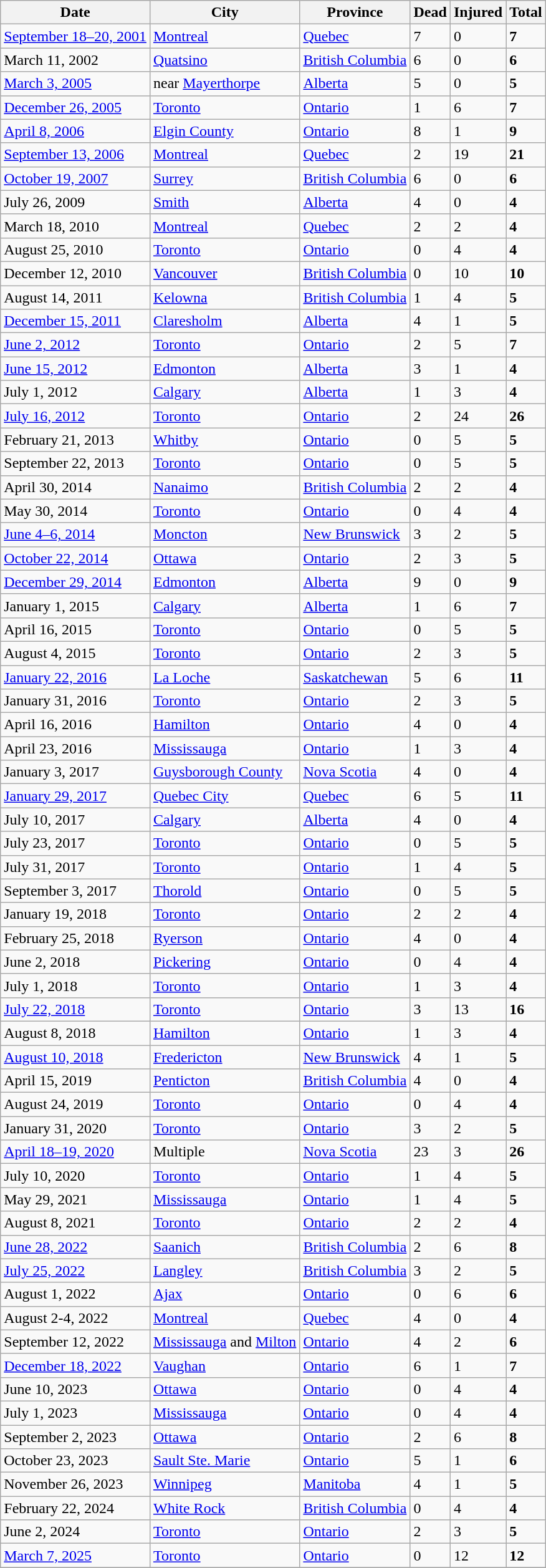<table class="wikitable sortable">
<tr>
<th data-sort-type=date>Date</th>
<th>City</th>
<th>Province</th>
<th>Dead</th>
<th>Injured</th>
<th>Total</th>
</tr>
<tr>
<td><a href='#'>September 18–20, 2001</a></td>
<td><a href='#'>Montreal</a></td>
<td><a href='#'>Quebec</a></td>
<td>7</td>
<td>0</td>
<td><strong>7</strong></td>
</tr>
<tr>
<td>March 11, 2002</td>
<td><a href='#'>Quatsino</a></td>
<td><a href='#'>British Columbia</a></td>
<td>6</td>
<td>0</td>
<td><strong>6</strong></td>
</tr>
<tr>
<td><a href='#'>March 3, 2005</a></td>
<td>near <a href='#'>Mayerthorpe</a></td>
<td><a href='#'>Alberta</a></td>
<td>5</td>
<td>0</td>
<td><strong>5</strong></td>
</tr>
<tr>
<td><a href='#'>December 26, 2005</a></td>
<td><a href='#'>Toronto</a></td>
<td><a href='#'>Ontario</a></td>
<td>1</td>
<td>6</td>
<td><strong>7</strong></td>
</tr>
<tr>
<td><a href='#'>April 8, 2006</a></td>
<td><a href='#'>Elgin County</a></td>
<td><a href='#'>Ontario</a></td>
<td>8</td>
<td>1</td>
<td><strong>9</strong></td>
</tr>
<tr>
<td><a href='#'>September 13, 2006</a></td>
<td><a href='#'>Montreal</a></td>
<td><a href='#'>Quebec</a></td>
<td>2</td>
<td>19</td>
<td><strong>21</strong></td>
</tr>
<tr>
<td><a href='#'>October 19, 2007</a></td>
<td><a href='#'>Surrey</a></td>
<td><a href='#'>British Columbia</a></td>
<td>6</td>
<td>0</td>
<td><strong>6</strong></td>
</tr>
<tr>
<td>July 26, 2009</td>
<td><a href='#'>Smith</a></td>
<td><a href='#'>Alberta</a></td>
<td>4</td>
<td>0</td>
<td><strong>4</strong></td>
</tr>
<tr>
<td>March 18, 2010</td>
<td><a href='#'>Montreal</a></td>
<td><a href='#'>Quebec</a></td>
<td>2</td>
<td>2</td>
<td><strong>4</strong></td>
</tr>
<tr>
<td>August 25, 2010</td>
<td><a href='#'>Toronto</a></td>
<td><a href='#'>Ontario</a></td>
<td>0</td>
<td>4</td>
<td><strong>4</strong></td>
</tr>
<tr>
<td>December 12, 2010</td>
<td><a href='#'>Vancouver</a></td>
<td><a href='#'>British Columbia</a></td>
<td>0</td>
<td>10</td>
<td><strong>10</strong></td>
</tr>
<tr>
<td>August 14, 2011</td>
<td><a href='#'>Kelowna</a></td>
<td><a href='#'>British Columbia</a></td>
<td>1</td>
<td>4</td>
<td><strong>5</strong></td>
</tr>
<tr>
<td><a href='#'>December 15, 2011</a></td>
<td><a href='#'>Claresholm</a></td>
<td><a href='#'>Alberta</a></td>
<td>4</td>
<td>1</td>
<td><strong>5</strong></td>
</tr>
<tr>
<td><a href='#'>June 2, 2012</a></td>
<td><a href='#'>Toronto</a></td>
<td><a href='#'>Ontario</a></td>
<td>2</td>
<td>5</td>
<td><strong>7</strong></td>
</tr>
<tr>
<td><a href='#'>June 15, 2012</a></td>
<td><a href='#'>Edmonton</a></td>
<td><a href='#'>Alberta</a></td>
<td>3</td>
<td>1</td>
<td><strong>4</strong></td>
</tr>
<tr>
<td>July 1, 2012</td>
<td><a href='#'>Calgary</a></td>
<td><a href='#'>Alberta</a></td>
<td>1</td>
<td>3</td>
<td><strong>4</strong></td>
</tr>
<tr>
<td><a href='#'>July 16, 2012</a></td>
<td><a href='#'>Toronto</a></td>
<td><a href='#'>Ontario</a></td>
<td>2</td>
<td>24</td>
<td><strong>26</strong></td>
</tr>
<tr>
<td>February 21, 2013</td>
<td><a href='#'>Whitby</a></td>
<td><a href='#'>Ontario</a></td>
<td>0</td>
<td>5</td>
<td><strong>5</strong></td>
</tr>
<tr>
<td>September 22, 2013</td>
<td><a href='#'>Toronto</a></td>
<td><a href='#'>Ontario</a></td>
<td>0</td>
<td>5</td>
<td><strong>5</strong></td>
</tr>
<tr>
<td>April 30, 2014</td>
<td><a href='#'>Nanaimo</a></td>
<td><a href='#'>British Columbia</a></td>
<td>2</td>
<td>2</td>
<td><strong>4</strong></td>
</tr>
<tr>
<td>May 30, 2014</td>
<td><a href='#'>Toronto</a></td>
<td><a href='#'>Ontario</a></td>
<td>0</td>
<td>4</td>
<td><strong>4</strong></td>
</tr>
<tr>
<td><a href='#'>June 4–6, 2014</a></td>
<td><a href='#'>Moncton</a></td>
<td><a href='#'>New Brunswick</a></td>
<td>3</td>
<td>2</td>
<td><strong>5</strong></td>
</tr>
<tr>
<td><a href='#'>October 22, 2014</a></td>
<td><a href='#'>Ottawa</a></td>
<td><a href='#'>Ontario</a></td>
<td>2</td>
<td>3</td>
<td><strong>5</strong></td>
</tr>
<tr>
<td><a href='#'>December 29, 2014</a></td>
<td><a href='#'>Edmonton</a></td>
<td><a href='#'>Alberta</a></td>
<td>9</td>
<td>0</td>
<td><strong>9</strong></td>
</tr>
<tr>
<td>January 1, 2015</td>
<td><a href='#'>Calgary</a></td>
<td><a href='#'>Alberta</a></td>
<td>1</td>
<td>6</td>
<td><strong>7</strong></td>
</tr>
<tr>
<td>April 16, 2015</td>
<td><a href='#'>Toronto</a></td>
<td><a href='#'>Ontario</a></td>
<td>0</td>
<td>5</td>
<td><strong>5</strong></td>
</tr>
<tr>
<td>August 4, 2015</td>
<td><a href='#'>Toronto</a></td>
<td><a href='#'>Ontario</a></td>
<td>2</td>
<td>3</td>
<td><strong>5</strong></td>
</tr>
<tr>
<td><a href='#'>January 22, 2016</a></td>
<td><a href='#'>La Loche</a></td>
<td><a href='#'>Saskatchewan</a></td>
<td>5</td>
<td>6</td>
<td><strong>11</strong></td>
</tr>
<tr>
<td>January 31, 2016</td>
<td><a href='#'>Toronto</a></td>
<td><a href='#'>Ontario</a></td>
<td>2</td>
<td>3</td>
<td><strong>5</strong></td>
</tr>
<tr>
<td>April 16, 2016</td>
<td><a href='#'>Hamilton</a></td>
<td><a href='#'>Ontario</a></td>
<td>4</td>
<td>0</td>
<td><strong>4</strong></td>
</tr>
<tr>
<td>April 23, 2016</td>
<td><a href='#'>Mississauga</a></td>
<td><a href='#'>Ontario</a></td>
<td>1</td>
<td>3</td>
<td><strong>4</strong></td>
</tr>
<tr>
<td>January 3, 2017</td>
<td><a href='#'>Guysborough County</a></td>
<td><a href='#'>Nova Scotia</a></td>
<td>4</td>
<td>0</td>
<td><strong>4</strong></td>
</tr>
<tr>
<td><a href='#'>January 29, 2017</a></td>
<td><a href='#'>Quebec City</a></td>
<td><a href='#'>Quebec</a></td>
<td>6</td>
<td>5</td>
<td><strong>11</strong></td>
</tr>
<tr>
<td>July 10, 2017</td>
<td><a href='#'>Calgary</a></td>
<td><a href='#'>Alberta</a></td>
<td>4</td>
<td>0</td>
<td><strong>4</strong></td>
</tr>
<tr>
<td>July 23, 2017</td>
<td><a href='#'>Toronto</a></td>
<td><a href='#'>Ontario</a></td>
<td>0</td>
<td>5</td>
<td><strong>5</strong></td>
</tr>
<tr>
<td>July 31, 2017</td>
<td><a href='#'>Toronto</a></td>
<td><a href='#'>Ontario</a></td>
<td>1</td>
<td>4</td>
<td><strong>5</strong></td>
</tr>
<tr>
<td>September 3, 2017</td>
<td><a href='#'>Thorold</a></td>
<td><a href='#'>Ontario</a></td>
<td>0</td>
<td>5</td>
<td><strong>5</strong></td>
</tr>
<tr>
<td>January 19, 2018</td>
<td><a href='#'>Toronto</a></td>
<td><a href='#'>Ontario</a></td>
<td>2</td>
<td>2</td>
<td><strong>4</strong></td>
</tr>
<tr>
<td>February 25, 2018</td>
<td><a href='#'>Ryerson</a></td>
<td><a href='#'>Ontario</a></td>
<td>4</td>
<td>0</td>
<td><strong>4</strong></td>
</tr>
<tr>
<td>June 2, 2018</td>
<td><a href='#'>Pickering</a></td>
<td><a href='#'>Ontario</a></td>
<td>0</td>
<td>4</td>
<td><strong>4</strong></td>
</tr>
<tr>
<td>July 1, 2018</td>
<td><a href='#'>Toronto</a></td>
<td><a href='#'>Ontario</a></td>
<td>1</td>
<td>3</td>
<td><strong>4</strong></td>
</tr>
<tr>
<td><a href='#'>July 22, 2018</a></td>
<td><a href='#'>Toronto</a></td>
<td><a href='#'>Ontario</a></td>
<td>3</td>
<td>13</td>
<td><strong>16</strong></td>
</tr>
<tr>
<td>August 8, 2018</td>
<td><a href='#'>Hamilton</a></td>
<td><a href='#'>Ontario</a></td>
<td>1</td>
<td>3</td>
<td><strong>4</strong></td>
</tr>
<tr>
<td><a href='#'>August 10, 2018</a></td>
<td><a href='#'>Fredericton</a></td>
<td><a href='#'>New Brunswick</a></td>
<td>4</td>
<td>1</td>
<td><strong>5</strong></td>
</tr>
<tr>
<td>April 15, 2019</td>
<td><a href='#'>Penticton</a></td>
<td><a href='#'>British Columbia</a></td>
<td>4</td>
<td>0</td>
<td><strong>4</strong></td>
</tr>
<tr>
<td>August 24, 2019</td>
<td><a href='#'>Toronto</a></td>
<td><a href='#'>Ontario</a></td>
<td>0</td>
<td>4</td>
<td><strong>4</strong></td>
</tr>
<tr>
<td>January 31, 2020</td>
<td><a href='#'>Toronto</a></td>
<td><a href='#'>Ontario</a></td>
<td>3</td>
<td>2</td>
<td><strong>5</strong></td>
</tr>
<tr>
<td><a href='#'>April 18–19, 2020</a></td>
<td>Multiple</td>
<td><a href='#'>Nova Scotia</a></td>
<td>23</td>
<td>3</td>
<td><strong>26</strong></td>
</tr>
<tr>
<td>July 10, 2020</td>
<td><a href='#'>Toronto</a></td>
<td><a href='#'>Ontario</a></td>
<td>1</td>
<td>4</td>
<td><strong>5</strong></td>
</tr>
<tr>
<td>May 29, 2021</td>
<td><a href='#'>Mississauga</a></td>
<td><a href='#'>Ontario</a></td>
<td>1</td>
<td>4</td>
<td><strong>5</strong></td>
</tr>
<tr>
<td>August 8, 2021</td>
<td><a href='#'>Toronto</a></td>
<td><a href='#'>Ontario</a></td>
<td>2</td>
<td>2</td>
<td><strong>4</strong></td>
</tr>
<tr>
<td><a href='#'>June 28, 2022</a></td>
<td><a href='#'>Saanich</a></td>
<td><a href='#'>British Columbia</a></td>
<td>2</td>
<td>6</td>
<td><strong>8</strong></td>
</tr>
<tr>
<td><a href='#'>July 25, 2022</a></td>
<td><a href='#'>Langley</a></td>
<td><a href='#'>British Columbia</a></td>
<td>3</td>
<td>2</td>
<td><strong>5</strong></td>
</tr>
<tr>
<td>August 1, 2022</td>
<td><a href='#'>Ajax</a></td>
<td><a href='#'>Ontario</a></td>
<td>0</td>
<td>6</td>
<td><strong>6</strong></td>
</tr>
<tr>
<td>August 2-4, 2022</td>
<td><a href='#'>Montreal</a></td>
<td><a href='#'>Quebec</a></td>
<td>4</td>
<td>0</td>
<td><strong>4</strong></td>
</tr>
<tr>
<td>September 12, 2022</td>
<td><a href='#'>Mississauga</a> and <a href='#'>Milton</a></td>
<td><a href='#'>Ontario</a></td>
<td>4</td>
<td>2</td>
<td><strong>6</strong></td>
</tr>
<tr>
<td><a href='#'>December 18, 2022</a></td>
<td><a href='#'>Vaughan</a></td>
<td><a href='#'>Ontario</a></td>
<td>6</td>
<td>1</td>
<td><strong>7</strong></td>
</tr>
<tr>
<td>June 10, 2023</td>
<td><a href='#'>Ottawa</a></td>
<td><a href='#'>Ontario</a></td>
<td>0</td>
<td>4</td>
<td><strong>4</strong></td>
</tr>
<tr>
<td>July 1, 2023</td>
<td><a href='#'>Mississauga</a></td>
<td><a href='#'>Ontario</a></td>
<td>0</td>
<td>4</td>
<td><strong>4</strong></td>
</tr>
<tr>
<td>September 2, 2023</td>
<td><a href='#'>Ottawa</a></td>
<td><a href='#'>Ontario</a></td>
<td>2</td>
<td>6</td>
<td><strong>8</strong></td>
</tr>
<tr>
<td>October 23, 2023</td>
<td><a href='#'>Sault Ste. Marie</a></td>
<td><a href='#'>Ontario</a></td>
<td>5</td>
<td>1</td>
<td><strong>6</strong></td>
</tr>
<tr>
<td>November 26, 2023</td>
<td><a href='#'>Winnipeg</a></td>
<td><a href='#'>Manitoba</a></td>
<td>4</td>
<td>1</td>
<td><strong>5</strong></td>
</tr>
<tr>
<td>February 22, 2024</td>
<td><a href='#'>White Rock</a></td>
<td><a href='#'>British Columbia</a></td>
<td>0</td>
<td>4</td>
<td><strong>4</strong></td>
</tr>
<tr>
<td>June 2, 2024</td>
<td><a href='#'>Toronto</a></td>
<td><a href='#'>Ontario</a></td>
<td>2</td>
<td>3</td>
<td><strong>5</strong></td>
</tr>
<tr>
<td><a href='#'>March 7, 2025</a></td>
<td><a href='#'>Toronto</a></td>
<td><a href='#'>Ontario</a></td>
<td>0</td>
<td>12</td>
<td><strong>12</strong></td>
</tr>
<tr>
</tr>
</table>
